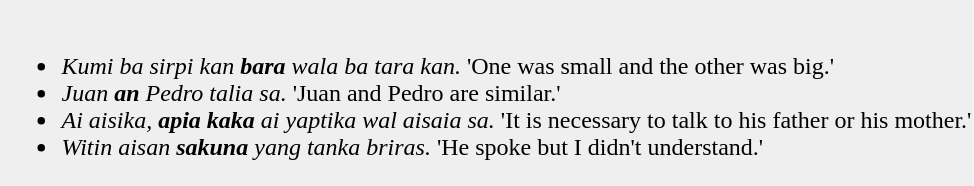<table>
<tr>
<td style="background:#efefef;"><br><ul><li><em>Kumi ba sirpi kan <strong>bara</strong> wala ba tara kan.</em> 'One was small and the other was big.'</li><li><em>Juan <strong>an</strong> Pedro talia sa.</em> 'Juan and Pedro are similar.'</li><li><em>Ai aisika, <strong>apia kaka</strong> ai yaptika wal aisaia sa.</em> 'It is necessary to talk to his father or his mother.'</li><li><em>Witin aisan <strong>sakuna</strong> yang tanka briras.</em> 'He spoke but I didn't understand.'</li></ul></td>
</tr>
</table>
